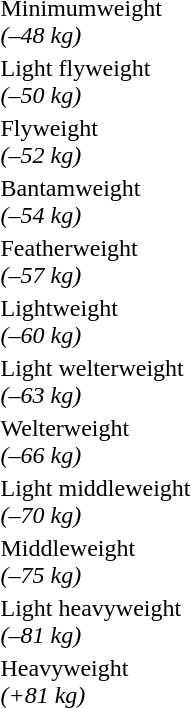<table>
<tr>
<td rowspan=2>Minimumweight<br><em>(–48 kg)</em></td>
<td rowspan=2></td>
<td rowspan=2></td>
<td></td>
</tr>
<tr>
<td></td>
</tr>
<tr>
<td rowspan=2>Light flyweight<br><em>(–50 kg)</em></td>
<td rowspan=2></td>
<td rowspan=2></td>
<td></td>
</tr>
<tr>
<td></td>
</tr>
<tr>
<td rowspan=2>Flyweight<br><em>(–52 kg)</em></td>
<td rowspan=2></td>
<td rowspan=2></td>
<td></td>
</tr>
<tr>
<td></td>
</tr>
<tr>
<td rowspan=2>Bantamweight<br><em>(–54 kg)</em></td>
<td rowspan=2></td>
<td rowspan=2></td>
<td></td>
</tr>
<tr>
<td></td>
</tr>
<tr>
<td rowspan=2>Featherweight<br><em>(–57 kg)</em></td>
<td rowspan=2></td>
<td rowspan=2></td>
<td></td>
</tr>
<tr>
<td></td>
</tr>
<tr>
<td rowspan=2>Lightweight<br><em>(–60 kg)</em></td>
<td rowspan=2></td>
<td rowspan=2></td>
<td></td>
</tr>
<tr>
<td></td>
</tr>
<tr>
<td rowspan=2>Light welterweight<br><em>(–63 kg)</em></td>
<td rowspan=2></td>
<td rowspan=2></td>
<td></td>
</tr>
<tr>
<td></td>
</tr>
<tr>
<td rowspan=2>Welterweight<br><em>(–66 kg)</em></td>
<td rowspan=2></td>
<td rowspan=2></td>
<td></td>
</tr>
<tr>
<td></td>
</tr>
<tr>
<td rowspan=2>Light middleweight<br><em>(–70 kg)</em></td>
<td rowspan=2></td>
<td rowspan=2></td>
<td></td>
</tr>
<tr>
<td></td>
</tr>
<tr>
<td rowspan=2>Middleweight<br><em>(–75 kg)</em></td>
<td rowspan=2></td>
<td rowspan=2></td>
<td></td>
</tr>
<tr>
<td></td>
</tr>
<tr>
<td rowspan=2>Light heavyweight<br><em>(–81 kg)</em></td>
<td rowspan=2></td>
<td rowspan=2></td>
<td></td>
</tr>
<tr>
<td></td>
</tr>
<tr>
<td rowspan=2>Heavyweight<br><em>(+81 kg)</em></td>
<td rowspan=2></td>
<td rowspan=2></td>
<td></td>
</tr>
<tr>
<td></td>
</tr>
</table>
